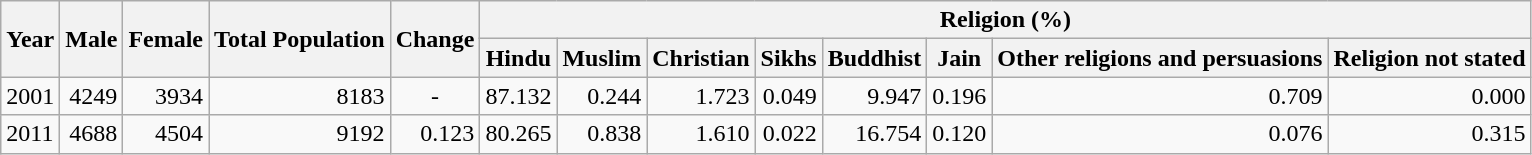<table class="wikitable">
<tr>
<th rowspan="2">Year</th>
<th rowspan="2">Male</th>
<th rowspan="2">Female</th>
<th rowspan="2">Total Population</th>
<th rowspan="2">Change</th>
<th colspan="8">Religion (%)</th>
</tr>
<tr>
<th>Hindu</th>
<th>Muslim</th>
<th>Christian</th>
<th>Sikhs</th>
<th>Buddhist</th>
<th>Jain</th>
<th>Other religions and persuasions</th>
<th>Religion not stated</th>
</tr>
<tr>
<td>2001</td>
<td style="text-align:right;">4249</td>
<td style="text-align:right;">3934</td>
<td style="text-align:right;">8183</td>
<td style="text-align:center;">-</td>
<td style="text-align:right;">87.132</td>
<td style="text-align:right;">0.244</td>
<td style="text-align:right;">1.723</td>
<td style="text-align:right;">0.049</td>
<td style="text-align:right;">9.947</td>
<td style="text-align:right;">0.196</td>
<td style="text-align:right;">0.709</td>
<td style="text-align:right;">0.000</td>
</tr>
<tr>
<td>2011</td>
<td style="text-align:right;">4688</td>
<td style="text-align:right;">4504</td>
<td style="text-align:right;">9192</td>
<td style="text-align:right;">0.123</td>
<td style="text-align:right;">80.265</td>
<td style="text-align:right;">0.838</td>
<td style="text-align:right;">1.610</td>
<td style="text-align:right;">0.022</td>
<td style="text-align:right;">16.754</td>
<td style="text-align:right;">0.120</td>
<td style="text-align:right;">0.076</td>
<td style="text-align:right;">0.315</td>
</tr>
</table>
